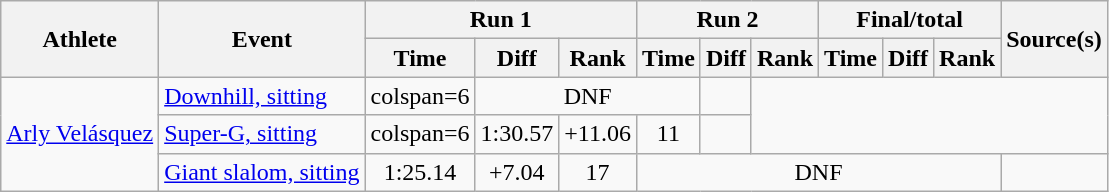<table class="wikitable" style="font-size:100%">
<tr>
<th rowspan="2">Athlete</th>
<th rowspan="2">Event</th>
<th colspan="3">Run 1</th>
<th colspan="3">Run 2</th>
<th colspan="3">Final/total</th>
<th rowspan="2">Source(s)</th>
</tr>
<tr>
<th>Time</th>
<th>Diff</th>
<th>Rank</th>
<th>Time</th>
<th>Diff</th>
<th>Rank</th>
<th>Time</th>
<th>Diff</th>
<th>Rank</th>
</tr>
<tr>
<td rowspan=3><a href='#'>Arly Velásquez</a></td>
<td><a href='#'>Downhill, sitting</a></td>
<td>colspan=6 </td>
<td align="center" colspan=3>DNF</td>
<td></td>
</tr>
<tr>
<td><a href='#'>Super-G, sitting</a></td>
<td>colspan=6 </td>
<td align="center">1:30.57</td>
<td align="center">+11.06</td>
<td align="center">11</td>
<td></td>
</tr>
<tr>
<td><a href='#'>Giant slalom, sitting</a></td>
<td align="center">1:25.14</td>
<td align="center">+7.04</td>
<td align="center">17</td>
<td align="center" colspan=6>DNF</td>
<td></td>
</tr>
</table>
